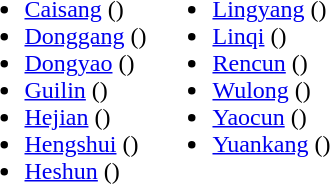<table>
<tr>
<td valign="top"><br><ul><li><a href='#'>Caisang</a> ()</li><li><a href='#'>Donggang</a> ()</li><li><a href='#'>Dongyao</a> ()</li><li><a href='#'>Guilin</a> ()</li><li><a href='#'>Hejian</a> ()</li><li><a href='#'>Hengshui</a> ()</li><li><a href='#'>Heshun</a> ()</li></ul></td>
<td valign="top"><br><ul><li><a href='#'>Lingyang</a> ()</li><li><a href='#'>Linqi</a> ()</li><li><a href='#'>Rencun</a> ()</li><li><a href='#'>Wulong</a> ()</li><li><a href='#'>Yaocun</a> ()</li><li><a href='#'>Yuankang</a> ()</li></ul></td>
</tr>
</table>
